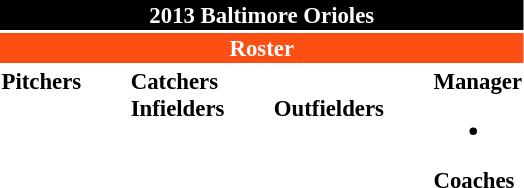<table class="toccolours" style="font-size: 95%;">
<tr>
<th colspan="10" style="background:black; color:#fff; text-align:center;">2013 Baltimore Orioles</th>
</tr>
<tr>
<td colspan="10" style="background:#fb4f14; color:white; text-align:center;"><strong>Roster</strong></td>
</tr>
<tr>
<td valign="top"><strong>Pitchers</strong><br>
























</td>
<td style="width:25px;"></td>
<td valign="top"><strong>Catchers</strong><br>



<strong>Infielders</strong>











</td>
<td style="width:25px;"></td>
<td valign="top"><br><strong>Outfielders</strong>









</td>
<td style="width:25px;"></td>
<td valign="top"><strong>Manager</strong><br><ul><li></li></ul><strong>Coaches</strong>
 
 
 
 
 
 
 
 
 </td>
</tr>
</table>
